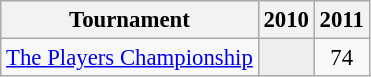<table class="wikitable" style="font-size:95%;text-align:center;">
<tr>
<th>Tournament</th>
<th>2010</th>
<th>2011</th>
</tr>
<tr>
<td align=left><a href='#'>The Players Championship</a></td>
<td style="background:#eeeeee;"></td>
<td>74</td>
</tr>
</table>
